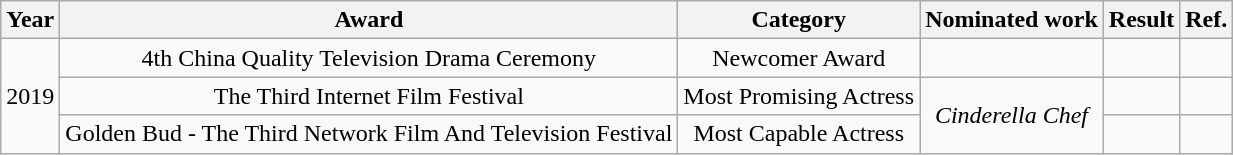<table class="wikitable" style="text-align:center;">
<tr>
<th>Year</th>
<th>Award</th>
<th>Category</th>
<th>Nominated work</th>
<th>Result</th>
<th>Ref.</th>
</tr>
<tr>
<td rowspan=3>2019</td>
<td>4th China Quality Television Drama Ceremony</td>
<td>Newcomer Award</td>
<td></td>
<td></td>
<td></td>
</tr>
<tr>
<td>The Third Internet Film Festival</td>
<td>Most Promising Actress</td>
<td rowspan=2><em>Cinderella Chef</em></td>
<td></td>
<td></td>
</tr>
<tr>
<td>Golden Bud - The Third Network Film And Television Festival</td>
<td>Most Capable Actress</td>
<td></td>
<td></td>
</tr>
</table>
